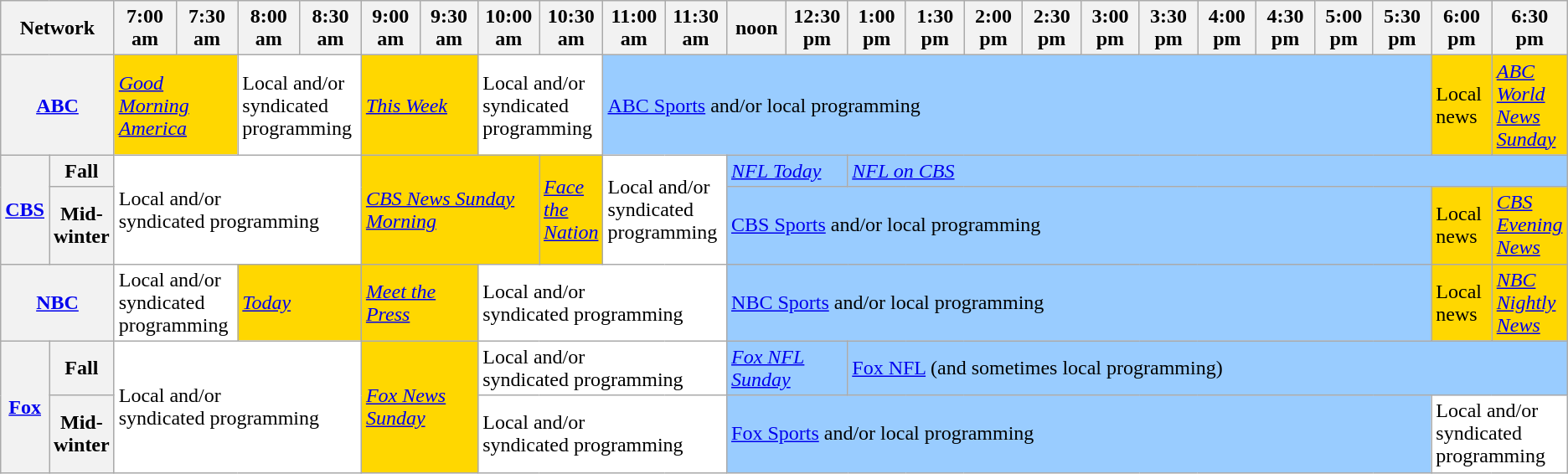<table class=wikitable>
<tr>
<th width="1.5%" bgcolor="#C0C0C0" colspan="2">Network</th>
<th width="4%" bgcolor="#C0C0C0">7:00 am</th>
<th width="4%" bgcolor="#C0C0C0">7:30 am</th>
<th width="4%" bgcolor="#C0C0C0">8:00 am</th>
<th width="4%" bgcolor="#C0C0C0">8:30 am</th>
<th width="4%" bgcolor="#C0C0C0">9:00 am</th>
<th width="4%" bgcolor="#C0C0C0">9:30 am</th>
<th width="4%" bgcolor="#C0C0C0">10:00 am</th>
<th width="4%" bgcolor="#C0C0C0">10:30 am</th>
<th width="4%" bgcolor="#C0C0C0">11:00 am</th>
<th width="4%" bgcolor="#C0C0C0">11:30 am</th>
<th width="4%" bgcolor="#C0C0C0">noon</th>
<th width="4%" bgcolor="#C0C0C0">12:30 pm</th>
<th width="4%" bgcolor="#C0C0C0">1:00 pm</th>
<th width="4%" bgcolor="#C0C0C0">1:30 pm</th>
<th width="4%" bgcolor="#C0C0C0">2:00 pm</th>
<th width="4%" bgcolor="#C0C0C0">2:30 pm</th>
<th width="4%" bgcolor="#C0C0C0">3:00 pm</th>
<th width="4%" bgcolor="#C0C0C0">3:30 pm</th>
<th width="4%" bgcolor="#C0C0C0">4:00 pm</th>
<th width="4%" bgcolor="#C0C0C0">4:30 pm</th>
<th width="4%" bgcolor="#C0C0C0">5:00 pm</th>
<th width="4%" bgcolor="#C0C0C0">5:30 pm</th>
<th width="4%" bgcolor="#C0C0C0">6:00 pm</th>
<th width="4%" bgcolor="#C0C0C0">6:30 pm</th>
</tr>
<tr>
<th bgcolor="#C0C0C0" colspan="2"><a href='#'>ABC</a></th>
<td bgcolor="gold" colspan="2"><em><a href='#'>Good Morning America</a></em></td>
<td bgcolor="white" colspan="2">Local and/or<br>syndicated programming</td>
<td bgcolor="gold" colspan="2"><em><a href='#'>This Week</a></em></td>
<td bgcolor="white" colspan="2">Local and/or<br>syndicated programming</td>
<td bgcolor="99ccff" colspan="14"><a href='#'>ABC Sports</a> and/or local programming</td>
<td bgcolor="gold">Local news</td>
<td bgcolor="gold"><em><a href='#'>ABC World News Sunday</a></em></td>
</tr>
<tr>
<th bgcolor="#C0C0C0" rowspan="2"><a href='#'>CBS</a></th>
<th>Fall</th>
<td bgcolor="white" colspan="4"rowspan="2">Local and/or<br>syndicated programming</td>
<td bgcolor="gold" colspan="3"rowspan="2"><em><a href='#'>CBS News Sunday Morning</a></em></td>
<td bgcolor="gold" colspan="1"rowspan="2"><em><a href='#'>Face the Nation</a></em></td>
<td bgcolor="white" colspan="2"rowspan="2">Local and/or<br>syndicated programming</td>
<td bgcolor="99ccff" colspan="2" rowspan="1"><em><a href='#'>NFL Today</a></em></td>
<td bgcolor="99ccff" colspan="12" rowspan="1"><em><a href='#'>NFL on CBS</a></em></td>
</tr>
<tr>
<th>Mid-winter</th>
<td bgcolor="99ccff" colspan="12" rowspan="1"><a href='#'>CBS Sports</a> and/or local programming</td>
<td bgcolor="gold" rowspan="1">Local news</td>
<td bgcolor="gold" rowspan="1"><em><a href='#'>CBS Evening News</a></em></td>
</tr>
<tr>
<th bgcolor="#C0C0C0" colspan="2"><a href='#'>NBC</a></th>
<td bgcolor="white" colspan="2">Local and/or<br>syndicated programming</td>
<td bgcolor="gold" colspan="2"><em><a href='#'>Today</a></em></td>
<td bgcolor="gold" colspan="2"><em><a href='#'>Meet the Press</a></em></td>
<td bgcolor="white" colspan="4">Local and/or<br>syndicated programming</td>
<td bgcolor="99ccff" colspan="12""><a href='#'>NBC Sports</a> and/or local programming</td>
<td bgcolor="gold">Local news</td>
<td bgcolor="gold"><em><a href='#'>NBC Nightly News</a></em></td>
</tr>
<tr>
<th bgcolor="#C0C0C0" rowspan="2"><a href='#'>Fox</a></th>
<th>Fall</th>
<td bgcolor="white" colspan="4" rowspan="2">Local and/or<br>syndicated programming</td>
<td bgcolor="gold" colspan="2" rowspan="2"><em><a href='#'>Fox News Sunday</a></em></td>
<td bgcolor="white" colspan="4">Local and/or<br>syndicated programming</td>
<td bgcolor="99ccff" colspan="2"><em><a href='#'>Fox NFL Sunday</a></em></td>
<td bgcolor="99ccff" colspan="12"><a href='#'>Fox NFL</a> (and sometimes local programming)</td>
</tr>
<tr>
<th>Mid-winter</th>
<td bgcolor="white" colspan="4">Local and/or<br>syndicated programming</td>
<td bgcolor="99ccff" colspan="12"><a href='#'>Fox Sports</a> and/or local programming</td>
<td bgcolor="white" colspan="2">Local and/or<br>syndicated programming</td>
</tr>
</table>
